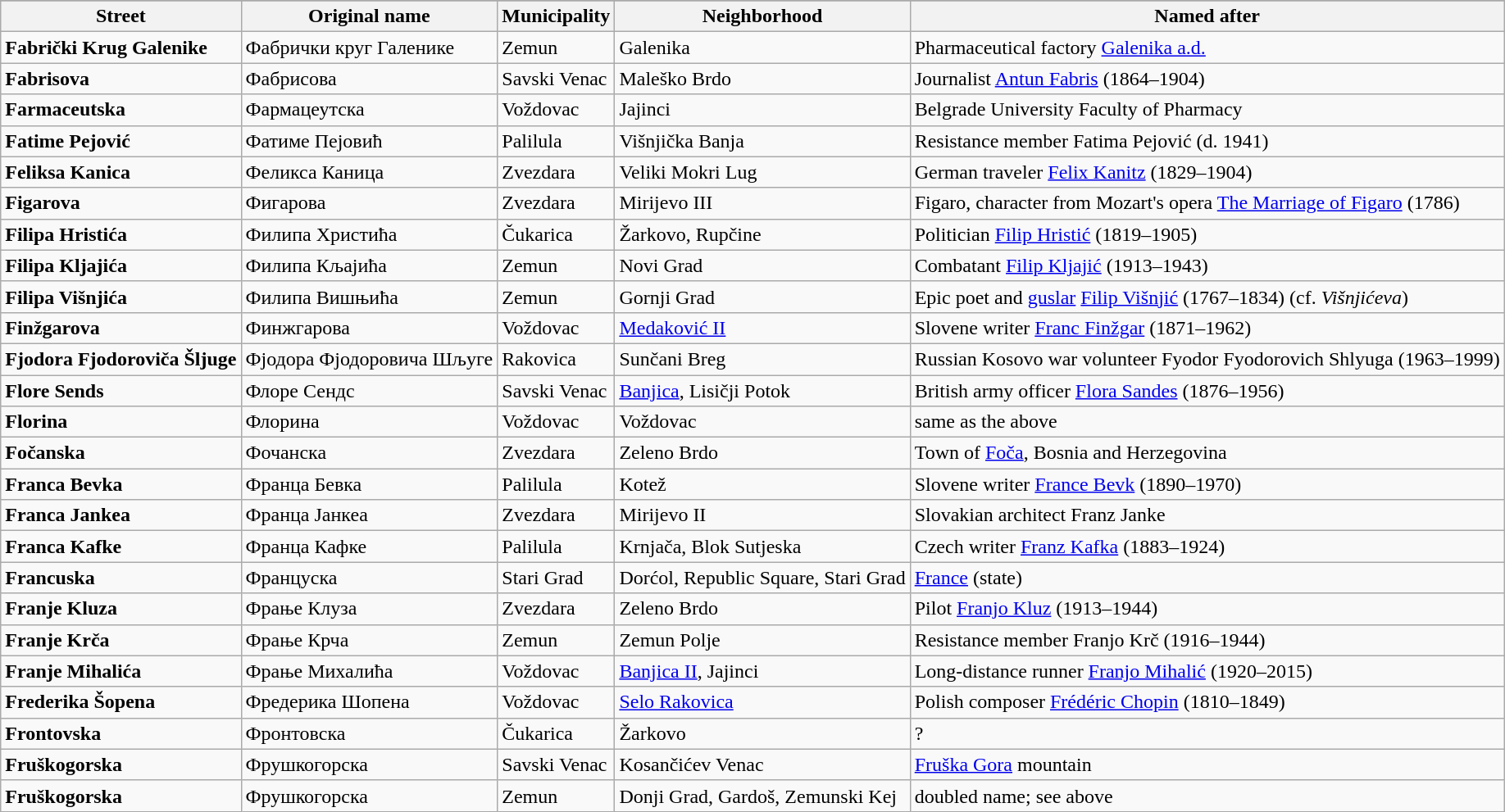<table class="wikitable sortable">
<tr style="background-color:#DDDDDD;text-align:center;">
</tr>
<tr>
<th>Street</th>
<th>Original name</th>
<th>Municipality</th>
<th>Neighborhood</th>
<th>Named after</th>
</tr>
<tr>
<td><strong>Fabrički Krug Galenike</strong></td>
<td>Фабрички круг Галенике</td>
<td>Zemun</td>
<td>Galenika</td>
<td>Pharmaceutical factory <a href='#'>Galenika a.d.</a></td>
</tr>
<tr>
<td><strong>Fabrisova</strong></td>
<td>Фабрисова</td>
<td>Savski Venac</td>
<td>Maleško Brdo</td>
<td>Journalist <a href='#'>Antun Fabris</a> (1864–1904)</td>
</tr>
<tr>
<td><strong>Farmaceutska</strong></td>
<td>Фармацеутска</td>
<td>Voždovac</td>
<td>Jajinci</td>
<td>Belgrade University Faculty of Pharmacy</td>
</tr>
<tr>
<td><strong>Fatime Pejović</strong></td>
<td>Фатиме Пејовић</td>
<td>Palilula</td>
<td>Višnjička Banja</td>
<td>Resistance member Fatima Pejović (d. 1941)</td>
</tr>
<tr>
<td><strong>Feliksa Kanica</strong></td>
<td>Феликса Каница</td>
<td>Zvezdara</td>
<td>Veliki Mokri Lug</td>
<td>German traveler <a href='#'>Felix Kanitz</a> (1829–1904)</td>
</tr>
<tr>
<td><strong>Figarova</strong></td>
<td>Фигарова</td>
<td>Zvezdara</td>
<td>Mirijevo III</td>
<td>Figaro, character from Mozart's opera <a href='#'>The Marriage of Figaro</a> (1786)</td>
</tr>
<tr>
<td><strong>Filipa Hristića</strong></td>
<td>Филипа Христића</td>
<td>Čukarica</td>
<td>Žarkovo, Rupčine</td>
<td>Politician <a href='#'>Filip Hristić</a> (1819–1905)</td>
</tr>
<tr>
<td><strong>Filipa Kljajića</strong></td>
<td>Филипа Кљајића</td>
<td>Zemun</td>
<td>Novi Grad</td>
<td>Combatant <a href='#'>Filip Kljajić</a> (1913–1943)</td>
</tr>
<tr>
<td><strong>Filipa Višnjića</strong></td>
<td>Филипа Вишњића</td>
<td>Zemun</td>
<td>Gornji Grad</td>
<td>Epic poet and <a href='#'>guslar</a> <a href='#'>Filip Višnjić</a> (1767–1834) (cf. <em>Višnjićeva</em>)</td>
</tr>
<tr>
<td><strong>Finžgarova</strong></td>
<td>Финжгарова</td>
<td>Voždovac</td>
<td><a href='#'>Medaković II</a></td>
<td>Slovene writer <a href='#'>Franc Finžgar</a> (1871–1962)</td>
</tr>
<tr>
<td><strong>Fjodora Fjodoroviča Šljuge</strong></td>
<td>Фјодора Фјодоровича Шљуге</td>
<td>Rakovica</td>
<td>Sunčani Breg</td>
<td>Russian Kosovo war volunteer Fyodor Fyodorovich Shlyuga (1963–1999)</td>
</tr>
<tr>
<td><strong>Flore Sends</strong></td>
<td>Флоре Сендс</td>
<td>Savski Venac</td>
<td><a href='#'>Banjica</a>, Lisičji Potok</td>
<td>British army officer <a href='#'>Flora Sandes</a> (1876–1956)</td>
</tr>
<tr>
<td><strong>Florina</strong></td>
<td>Флорина</td>
<td>Voždovac</td>
<td>Voždovac</td>
<td>same as the above</td>
</tr>
<tr>
<td><strong>Fočanska</strong></td>
<td>Фочанска</td>
<td>Zvezdara</td>
<td>Zeleno Brdo</td>
<td>Town of <a href='#'>Foča</a>, Bosnia and Herzegovina</td>
</tr>
<tr>
<td><strong>Franca Bevka</strong></td>
<td>Франца Бевка</td>
<td>Palilula</td>
<td>Kotež</td>
<td>Slovene writer <a href='#'>France Bevk</a> (1890–1970)</td>
</tr>
<tr>
<td><strong>Franca Jankea</strong></td>
<td>Франца Јанкеа</td>
<td>Zvezdara</td>
<td>Mirijevo II</td>
<td>Slovakian architect Franz Janke</td>
</tr>
<tr>
<td><strong>Franca Kafke</strong></td>
<td>Франца Кафке</td>
<td>Palilula</td>
<td>Krnjača, Blok Sutjeska</td>
<td>Czech writer <a href='#'>Franz Kafka</a> (1883–1924)</td>
</tr>
<tr>
<td><strong>Francuska</strong></td>
<td>Француска</td>
<td>Stari Grad</td>
<td>Dorćol, Republic Square, Stari Grad</td>
<td><a href='#'>France</a> (state)</td>
</tr>
<tr>
<td><strong>Franje Kluza</strong></td>
<td>Фрање Клуза</td>
<td>Zvezdara</td>
<td>Zeleno Brdo</td>
<td>Pilot <a href='#'>Franjo Kluz</a> (1913–1944)</td>
</tr>
<tr>
<td><strong>Franje Krča</strong></td>
<td>Фрање Крча</td>
<td>Zemun</td>
<td>Zemun Poljе</td>
<td>Resistance member Franjo Krč (1916–1944)</td>
</tr>
<tr>
<td><strong>Franje Mihalića</strong></td>
<td>Фрање Михалића</td>
<td>Voždovac</td>
<td><a href='#'>Banjica II</a>, Jajinci</td>
<td>Long-distance runner <a href='#'>Franjo Mihalić</a> (1920–2015)</td>
</tr>
<tr>
<td><strong>Frederika Šopena</strong></td>
<td>Фредерика Шопена</td>
<td>Voždovac</td>
<td><a href='#'>Selo Rakovica</a></td>
<td>Polish composer <a href='#'>Frédéric Chopin</a> (1810–1849)</td>
</tr>
<tr>
<td><strong>Frontovska</strong></td>
<td>Фронтовска</td>
<td>Čukarica</td>
<td>Žarkovo</td>
<td>?</td>
</tr>
<tr>
<td><strong>Fruškogorska</strong></td>
<td>Фрушкогорска</td>
<td>Savski Venac</td>
<td>Kosančićev Venac</td>
<td><a href='#'>Fruška Gora</a> mountain</td>
</tr>
<tr>
<td><strong>Fruškogorska</strong></td>
<td>Фрушкогорска</td>
<td>Zemun</td>
<td>Donji Grad, Gardoš, Zemunski Kej</td>
<td>doubled name; see above</td>
</tr>
</table>
